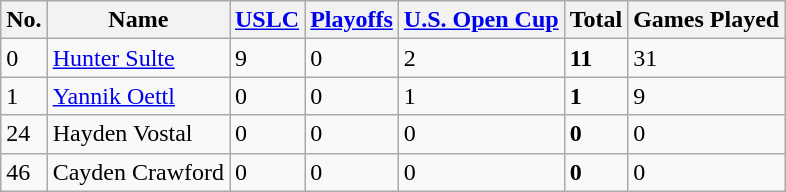<table class="wikitable sortable">
<tr>
<th>No.</th>
<th>Name</th>
<th><a href='#'>USLC</a></th>
<th><a href='#'>Playoffs</a></th>
<th><a href='#'>U.S. Open Cup</a></th>
<th><strong>Total</strong></th>
<th><strong>Games Played</strong></th>
</tr>
<tr>
<td>0</td>
<td> <a href='#'>Hunter Sulte</a></td>
<td>9</td>
<td>0</td>
<td>2</td>
<td><strong>11</strong></td>
<td>31</td>
</tr>
<tr>
<td>1</td>
<td align="left"> <a href='#'>Yannik Oettl</a></td>
<td>0</td>
<td>0</td>
<td>1</td>
<td><strong>1</strong></td>
<td>9</td>
</tr>
<tr>
<td>24</td>
<td align="left"> Hayden Vostal</td>
<td>0</td>
<td>0</td>
<td>0</td>
<td><strong>0</strong></td>
<td>0</td>
</tr>
<tr>
<td>46</td>
<td> Cayden Crawford</td>
<td>0</td>
<td>0</td>
<td>0</td>
<td><strong>0</strong></td>
<td>0</td>
</tr>
</table>
